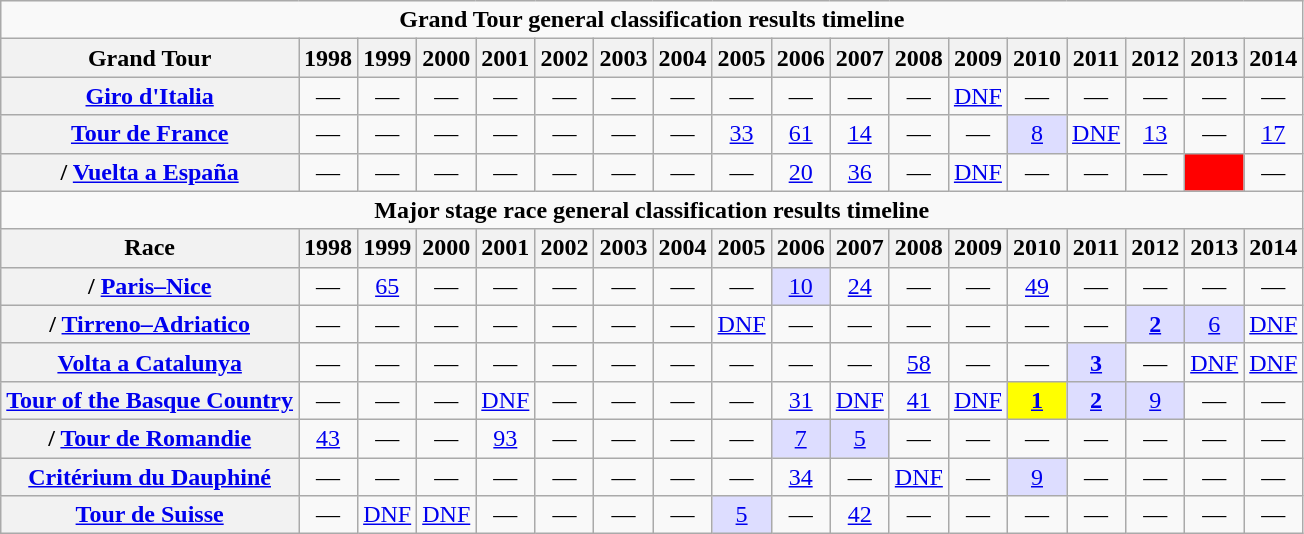<table class="wikitable plainrowheaders">
<tr>
<td colspan=18 align="center"><strong>Grand Tour general classification results timeline</strong></td>
</tr>
<tr>
<th>Grand Tour</th>
<th scope="col">1998</th>
<th scope="col">1999</th>
<th scope="col">2000</th>
<th scope="col">2001</th>
<th scope="col">2002</th>
<th scope="col">2003</th>
<th scope="col">2004</th>
<th scope="col">2005</th>
<th scope="col">2006</th>
<th scope="col">2007</th>
<th scope="col">2008</th>
<th scope="col">2009</th>
<th scope="col">2010</th>
<th scope="col">2011</th>
<th scope="col">2012</th>
<th scope="col">2013</th>
<th scope="col">2014</th>
</tr>
<tr style="text-align:center;">
<th scope="row"> <a href='#'>Giro d'Italia</a></th>
<td>—</td>
<td>—</td>
<td>—</td>
<td>—</td>
<td>—</td>
<td>—</td>
<td>—</td>
<td>—</td>
<td>—</td>
<td>—</td>
<td>—</td>
<td><a href='#'>DNF</a></td>
<td>—</td>
<td>—</td>
<td>—</td>
<td>—</td>
<td>—</td>
</tr>
<tr style="text-align:center;">
<th scope="row"> <a href='#'>Tour de France</a></th>
<td>—</td>
<td>—</td>
<td>—</td>
<td>—</td>
<td>—</td>
<td>—</td>
<td>—</td>
<td><a href='#'>33</a></td>
<td><a href='#'>61</a></td>
<td><a href='#'>14</a></td>
<td>—</td>
<td>—</td>
<td style="background:#ddf;"><a href='#'>8</a></td>
<td><a href='#'>DNF</a></td>
<td><a href='#'>13</a></td>
<td>—</td>
<td><a href='#'>17</a></td>
</tr>
<tr style="text-align:center;">
<th scope="row">/ <a href='#'>Vuelta a España</a></th>
<td>—</td>
<td>—</td>
<td>—</td>
<td>—</td>
<td>—</td>
<td>—</td>
<td>—</td>
<td>—</td>
<td><a href='#'>20</a></td>
<td><a href='#'>36</a></td>
<td>—</td>
<td><a href='#'>DNF</a></td>
<td>—</td>
<td>—</td>
<td>—</td>
<td style="background:red;"></td>
<td>—</td>
</tr>
<tr>
<td colspan=18 align="center"><strong>Major stage race general classification results timeline</strong></td>
</tr>
<tr>
<th>Race</th>
<th scope="col">1998</th>
<th scope="col">1999</th>
<th scope="col">2000</th>
<th scope="col">2001</th>
<th scope="col">2002</th>
<th scope="col">2003</th>
<th scope="col">2004</th>
<th scope="col">2005</th>
<th scope="col">2006</th>
<th scope="col">2007</th>
<th scope="col">2008</th>
<th scope="col">2009</th>
<th scope="col">2010</th>
<th scope="col">2011</th>
<th scope="col">2012</th>
<th scope="col">2013</th>
<th scope="col">2014</th>
</tr>
<tr style="text-align:center;">
<th scope="row">/ <a href='#'>Paris–Nice</a></th>
<td>—</td>
<td><a href='#'>65</a></td>
<td>—</td>
<td>—</td>
<td>—</td>
<td>—</td>
<td>—</td>
<td>—</td>
<td style="background:#ddf;"><a href='#'>10</a></td>
<td><a href='#'>24</a></td>
<td>—</td>
<td>—</td>
<td><a href='#'>49</a></td>
<td>—</td>
<td>—</td>
<td>—</td>
<td>—</td>
</tr>
<tr align="center">
<th scope="row">/ <a href='#'>Tirreno–Adriatico</a></th>
<td>—</td>
<td>—</td>
<td>—</td>
<td>—</td>
<td>—</td>
<td>—</td>
<td>—</td>
<td><a href='#'>DNF</a></td>
<td>—</td>
<td>—</td>
<td>—</td>
<td>—</td>
<td>—</td>
<td>—</td>
<td style="background:#ddf;"><a href='#'><strong>2</strong></a></td>
<td style="background:#ddf;"><a href='#'>6</a></td>
<td><a href='#'>DNF</a></td>
</tr>
<tr align="center">
<th scope="row"> <a href='#'>Volta a Catalunya</a></th>
<td>—</td>
<td>—</td>
<td>—</td>
<td>—</td>
<td>—</td>
<td>—</td>
<td>—</td>
<td>—</td>
<td>—</td>
<td>—</td>
<td><a href='#'>58</a></td>
<td>—</td>
<td>—</td>
<td style="background:#ddf;"><a href='#'><strong>3</strong></a></td>
<td>—</td>
<td><a href='#'>DNF</a></td>
<td><a href='#'>DNF</a></td>
</tr>
<tr align="center">
<th scope="row"> <a href='#'>Tour of the Basque Country</a></th>
<td>—</td>
<td>—</td>
<td>—</td>
<td><a href='#'>DNF</a></td>
<td>—</td>
<td>—</td>
<td>—</td>
<td>—</td>
<td><a href='#'>31</a></td>
<td><a href='#'>DNF</a></td>
<td><a href='#'>41</a></td>
<td><a href='#'>DNF</a></td>
<td style="background:yellow;"><a href='#'><strong>1</strong></a></td>
<td style="background:#ddf;"><a href='#'><strong>2</strong></a></td>
<td style="background:#ddf;"><a href='#'>9</a></td>
<td>—</td>
<td>—</td>
</tr>
<tr align="center">
<th scope="row">/ <a href='#'>Tour de Romandie</a></th>
<td><a href='#'>43</a></td>
<td>—</td>
<td>—</td>
<td><a href='#'>93</a></td>
<td>—</td>
<td>—</td>
<td>—</td>
<td>—</td>
<td style="background:#ddf;"><a href='#'>7</a></td>
<td style="background:#ddf;"><a href='#'>5</a></td>
<td>—</td>
<td>—</td>
<td>—</td>
<td>—</td>
<td>—</td>
<td>—</td>
<td>—</td>
</tr>
<tr align="center">
<th scope="row"> <a href='#'>Critérium du Dauphiné</a></th>
<td>—</td>
<td>—</td>
<td>—</td>
<td>—</td>
<td>—</td>
<td>—</td>
<td>—</td>
<td>—</td>
<td><a href='#'>34</a></td>
<td>—</td>
<td><a href='#'>DNF</a></td>
<td>—</td>
<td style="background:#ddf;"><a href='#'>9</a></td>
<td>—</td>
<td>—</td>
<td>—</td>
<td>—</td>
</tr>
<tr align="center">
<th scope="row"> <a href='#'>Tour de Suisse</a></th>
<td>—</td>
<td><a href='#'>DNF</a></td>
<td><a href='#'>DNF</a></td>
<td>—</td>
<td>—</td>
<td>—</td>
<td>—</td>
<td style="background:#ddf;"><a href='#'>5</a></td>
<td>—</td>
<td><a href='#'>42</a></td>
<td>—</td>
<td>—</td>
<td>—</td>
<td>—</td>
<td>—</td>
<td>—</td>
<td>—</td>
</tr>
</table>
